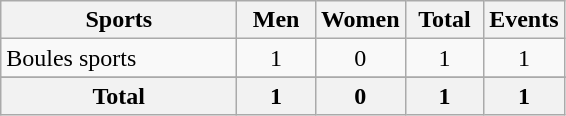<table class="wikitable sortable" style="text-align:center;">
<tr>
<th width=150>Sports</th>
<th width=45>Men</th>
<th width=45>Women</th>
<th width=45>Total</th>
<th width=45>Events</th>
</tr>
<tr>
<td align=left>Boules sports</td>
<td>1</td>
<td>0</td>
<td>1</td>
<td>1</td>
</tr>
<tr>
</tr>
<tr class="sortbottom">
<th>Total</th>
<th>1</th>
<th>0</th>
<th>1</th>
<th>1</th>
</tr>
</table>
